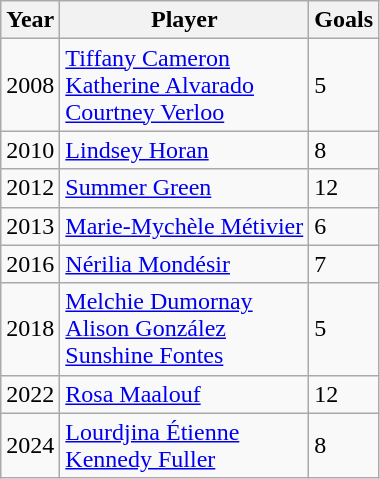<table class="wikitable sortable">
<tr>
<th>Year</th>
<th>Player</th>
<th>Goals</th>
</tr>
<tr>
<td>2008</td>
<td> <a href='#'>Tiffany Cameron</a> <br>  <a href='#'>Katherine Alvarado</a> <br>  <a href='#'>Courtney Verloo</a></td>
<td>5</td>
</tr>
<tr>
<td>2010</td>
<td> <a href='#'>Lindsey Horan</a></td>
<td>8</td>
</tr>
<tr>
<td>2012</td>
<td> <a href='#'>Summer Green</a></td>
<td>12</td>
</tr>
<tr>
<td>2013</td>
<td> <a href='#'>Marie-Mychèle Métivier</a></td>
<td>6</td>
</tr>
<tr>
<td>2016</td>
<td> <a href='#'>Nérilia Mondésir</a></td>
<td>7</td>
</tr>
<tr>
<td>2018</td>
<td> <a href='#'>Melchie Dumornay</a> <br>   <a href='#'>Alison González</a> <br>  <a href='#'>Sunshine Fontes</a></td>
<td>5</td>
</tr>
<tr>
<td>2022</td>
<td> <a href='#'>Rosa Maalouf</a></td>
<td>12</td>
</tr>
<tr>
<td>2024</td>
<td> <a href='#'>Lourdjina Étienne</a> <br>   <a href='#'>Kennedy Fuller</a></td>
<td>8</td>
</tr>
</table>
